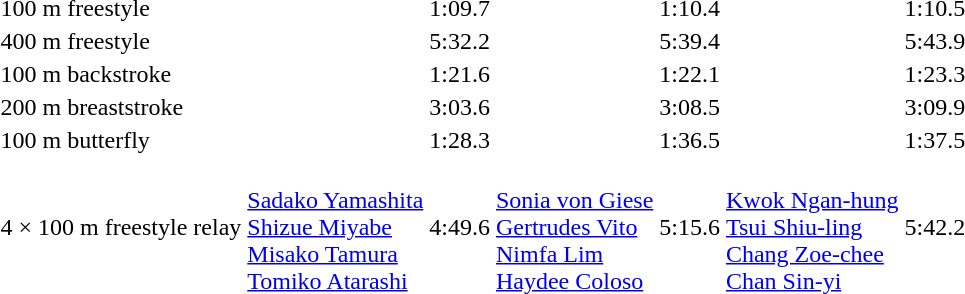<table>
<tr>
<td>100 m freestyle<br></td>
<td></td>
<td>1:09.7</td>
<td></td>
<td>1:10.4</td>
<td></td>
<td>1:10.5</td>
</tr>
<tr>
<td>400 m freestyle<br></td>
<td></td>
<td>5:32.2<br></td>
<td></td>
<td>5:39.4</td>
<td></td>
<td>5:43.9</td>
</tr>
<tr>
<td>100 m backstroke<br></td>
<td></td>
<td>1:21.6</td>
<td></td>
<td>1:22.1</td>
<td></td>
<td>1:23.3</td>
</tr>
<tr>
<td>200 m breaststroke<br></td>
<td></td>
<td>3:03.6<br></td>
<td></td>
<td>3:08.5</td>
<td></td>
<td>3:09.9</td>
</tr>
<tr>
<td>100 m butterfly<br></td>
<td></td>
<td>1:28.3<br></td>
<td></td>
<td>1:36.5</td>
<td></td>
<td>1:37.5</td>
</tr>
<tr>
<td>4 × 100 m freestyle relay<br></td>
<td><br><a href='#'>Sadako Yamashita</a><br><a href='#'>Shizue Miyabe</a><br><a href='#'>Misako Tamura</a><br><a href='#'>Tomiko Atarashi</a></td>
<td>4:49.6<br></td>
<td><br><a href='#'>Sonia von Giese</a><br><a href='#'>Gertrudes Vito</a><br><a href='#'>Nimfa Lim</a><br><a href='#'>Haydee Coloso</a></td>
<td>5:15.6</td>
<td><br><a href='#'>Kwok Ngan-hung</a><br><a href='#'>Tsui Shiu-ling</a><br><a href='#'>Chang Zoe-chee</a><br><a href='#'>Chan Sin-yi</a></td>
<td>5:42.2</td>
</tr>
</table>
